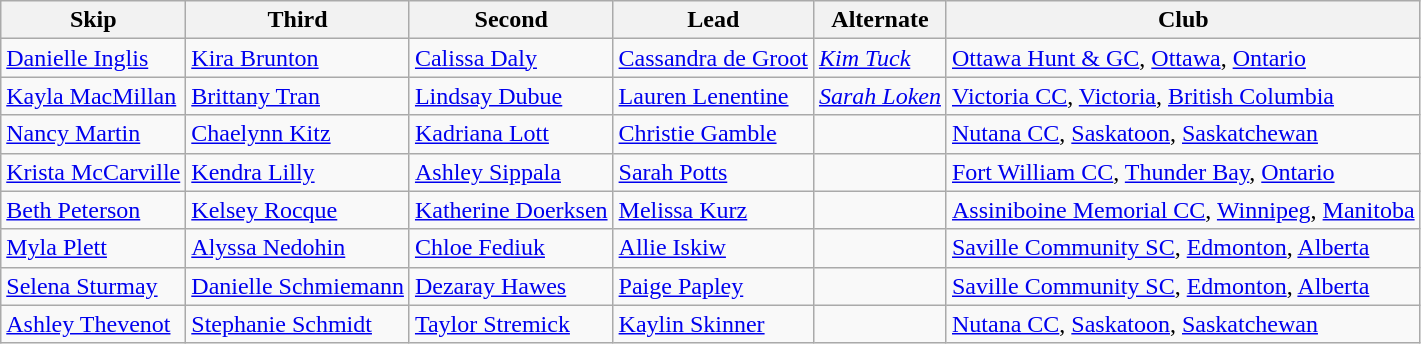<table class="wikitable">
<tr>
<th scope="col">Skip</th>
<th scope="col">Third</th>
<th scope="col">Second</th>
<th scope="col">Lead</th>
<th scope="col">Alternate</th>
<th scope="col">Club</th>
</tr>
<tr>
<td><a href='#'>Danielle Inglis</a></td>
<td><a href='#'>Kira Brunton</a></td>
<td><a href='#'>Calissa Daly</a></td>
<td><a href='#'>Cassandra de Groot</a></td>
<td><em><a href='#'>Kim Tuck</a></em></td>
<td> <a href='#'>Ottawa Hunt & GC</a>, <a href='#'>Ottawa</a>, <a href='#'>Ontario</a></td>
</tr>
<tr>
<td><a href='#'>Kayla MacMillan</a></td>
<td><a href='#'>Brittany Tran</a></td>
<td><a href='#'>Lindsay Dubue</a></td>
<td><a href='#'>Lauren Lenentine</a></td>
<td><em><a href='#'>Sarah Loken</a></em></td>
<td> <a href='#'>Victoria CC</a>, <a href='#'>Victoria</a>, <a href='#'>British Columbia</a></td>
</tr>
<tr>
<td><a href='#'>Nancy Martin</a></td>
<td><a href='#'>Chaelynn Kitz</a></td>
<td><a href='#'>Kadriana Lott</a></td>
<td><a href='#'>Christie Gamble</a></td>
<td></td>
<td> <a href='#'>Nutana CC</a>, <a href='#'>Saskatoon</a>, <a href='#'>Saskatchewan</a></td>
</tr>
<tr>
<td><a href='#'>Krista McCarville</a></td>
<td><a href='#'>Kendra Lilly</a></td>
<td><a href='#'>Ashley Sippala</a></td>
<td><a href='#'>Sarah Potts</a></td>
<td></td>
<td> <a href='#'>Fort William CC</a>, <a href='#'>Thunder Bay</a>, <a href='#'>Ontario</a></td>
</tr>
<tr>
<td><a href='#'>Beth Peterson</a></td>
<td><a href='#'>Kelsey Rocque</a></td>
<td><a href='#'>Katherine Doerksen</a></td>
<td><a href='#'>Melissa Kurz</a></td>
<td></td>
<td> <a href='#'>Assiniboine Memorial CC</a>, <a href='#'>Winnipeg</a>, <a href='#'>Manitoba</a></td>
</tr>
<tr>
<td><a href='#'>Myla Plett</a></td>
<td><a href='#'>Alyssa Nedohin</a></td>
<td><a href='#'>Chloe Fediuk</a></td>
<td><a href='#'>Allie Iskiw</a></td>
<td></td>
<td> <a href='#'>Saville Community SC</a>, <a href='#'>Edmonton</a>, <a href='#'>Alberta</a></td>
</tr>
<tr>
<td><a href='#'>Selena Sturmay</a></td>
<td><a href='#'>Danielle Schmiemann</a></td>
<td><a href='#'>Dezaray Hawes</a></td>
<td><a href='#'>Paige Papley</a></td>
<td></td>
<td> <a href='#'>Saville Community SC</a>, <a href='#'>Edmonton</a>, <a href='#'>Alberta</a></td>
</tr>
<tr>
<td><a href='#'>Ashley Thevenot</a></td>
<td><a href='#'>Stephanie Schmidt</a></td>
<td><a href='#'>Taylor Stremick</a></td>
<td><a href='#'>Kaylin Skinner</a></td>
<td></td>
<td> <a href='#'>Nutana CC</a>, <a href='#'>Saskatoon</a>, <a href='#'>Saskatchewan</a></td>
</tr>
</table>
